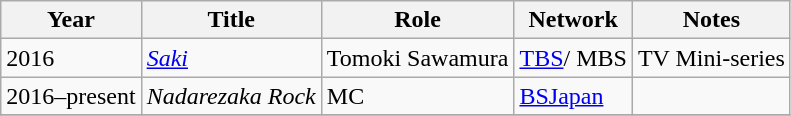<table class="wikitable">
<tr>
<th>Year</th>
<th>Title</th>
<th>Role</th>
<th>Network</th>
<th>Notes</th>
</tr>
<tr>
<td rowspan="1">2016</td>
<td><em><a href='#'>Saki</a></em></td>
<td>Tomoki Sawamura</td>
<td><a href='#'>TBS</a>/ MBS</td>
<td>TV Mini-series</td>
</tr>
<tr>
<td rowspan="1">2016–present</td>
<td><em>Nadarezaka Rock</em></td>
<td>MC</td>
<td><a href='#'>BSJapan</a></td>
<td></td>
</tr>
<tr>
</tr>
</table>
